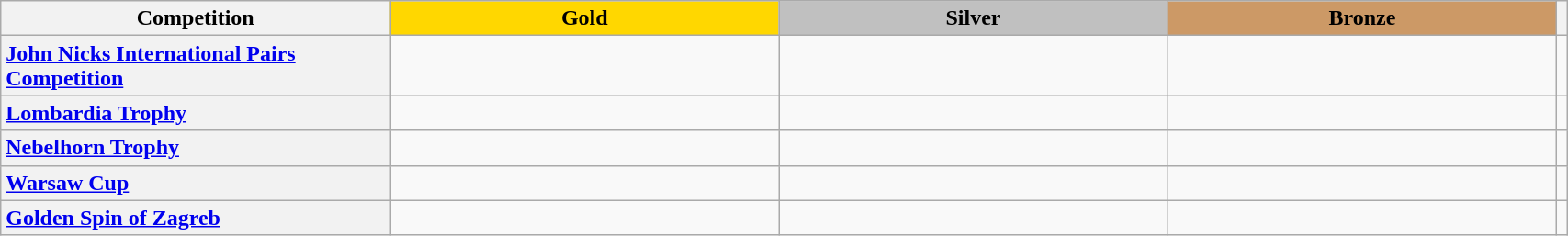<table class="wikitable unsortable" style="text-align:left; width:90%">
<tr>
<th scope="col" style="text-align:center; width:25%">Competition</th>
<td scope="col" style="text-align:center; width:25%; background:gold"><strong>Gold</strong></td>
<td scope="col" style="text-align:center; width:25%; background:silver"><strong>Silver</strong></td>
<td scope="col" style="text-align:center; width:25%; background:#c96"><strong>Bronze</strong></td>
<th scope="col" style="text-align:center"></th>
</tr>
<tr>
<th scope="row" style="text-align:left"> <a href='#'>John Nicks International Pairs Competition</a></th>
<td></td>
<td></td>
<td></td>
<td></td>
</tr>
<tr>
<th scope="row" style="text-align:left"> <a href='#'>Lombardia Trophy</a></th>
<td></td>
<td></td>
<td></td>
<td></td>
</tr>
<tr>
<th scope="row" style="text-align:left"> <a href='#'>Nebelhorn Trophy</a></th>
<td></td>
<td></td>
<td></td>
<td></td>
</tr>
<tr>
<th scope="row" style="text-align:left"> <a href='#'>Warsaw Cup</a></th>
<td></td>
<td></td>
<td></td>
<td></td>
</tr>
<tr>
<th scope="row" style="text-align:left"> <a href='#'>Golden Spin of Zagreb</a></th>
<td></td>
<td></td>
<td></td>
<td></td>
</tr>
</table>
